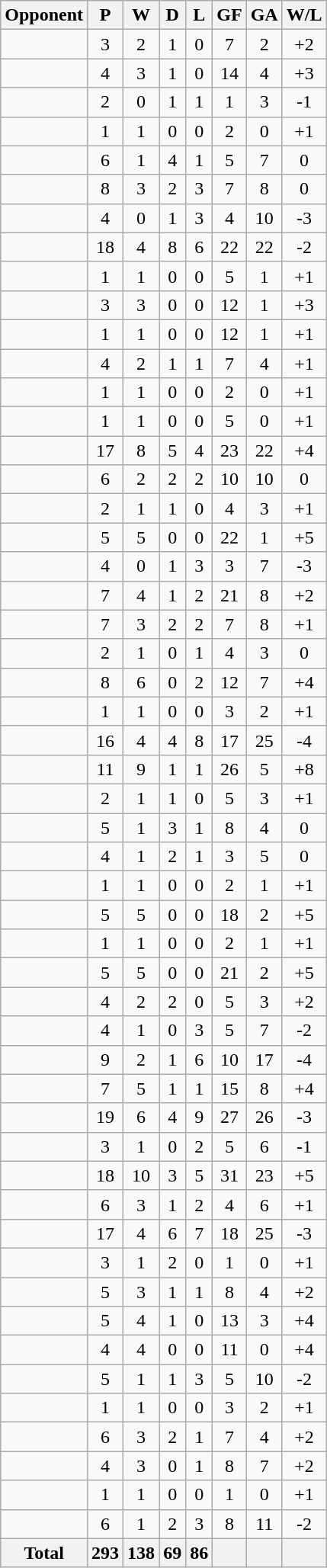<table class="wikitable sortable" style="text-align:center">
<tr>
<th>Opponent</th>
<th>P</th>
<th>W</th>
<th>D</th>
<th>L</th>
<th>GF</th>
<th>GA</th>
<th>W/L</th>
</tr>
<tr>
<td align="left"></td>
<td>3</td>
<td>2</td>
<td>1</td>
<td>0</td>
<td>7</td>
<td>2</td>
<td>+2</td>
</tr>
<tr>
<td align="left"></td>
<td>4</td>
<td>3</td>
<td>1</td>
<td>0</td>
<td>14</td>
<td>4</td>
<td>+3</td>
</tr>
<tr>
<td align="left"></td>
<td>2</td>
<td>0</td>
<td>1</td>
<td>1</td>
<td>1</td>
<td>3</td>
<td>-1</td>
</tr>
<tr>
<td align="left"></td>
<td>1</td>
<td>1</td>
<td>0</td>
<td>0</td>
<td>2</td>
<td>0</td>
<td>+1</td>
</tr>
<tr>
<td align="left"></td>
<td>6</td>
<td>1</td>
<td>4</td>
<td>1</td>
<td>5</td>
<td>7</td>
<td>0</td>
</tr>
<tr>
<td align="left"></td>
<td>8</td>
<td>3</td>
<td>2</td>
<td>3</td>
<td>7</td>
<td>8</td>
<td>0</td>
</tr>
<tr>
<td align="left"></td>
<td>4</td>
<td>0</td>
<td>1</td>
<td>3</td>
<td>4</td>
<td>10</td>
<td>-3</td>
</tr>
<tr>
<td align="left"></td>
<td>18</td>
<td>4</td>
<td>8</td>
<td>6</td>
<td>22</td>
<td>22</td>
<td>-2</td>
</tr>
<tr>
<td align="left"></td>
<td>1</td>
<td>1</td>
<td>0</td>
<td>0</td>
<td>5</td>
<td>1</td>
<td>+1</td>
</tr>
<tr>
<td align="left"></td>
<td>3</td>
<td>3</td>
<td>0</td>
<td>0</td>
<td>12</td>
<td>1</td>
<td>+3</td>
</tr>
<tr>
<td align="left"></td>
<td>1</td>
<td>1</td>
<td>0</td>
<td>0</td>
<td>12</td>
<td>1</td>
<td>+1</td>
</tr>
<tr>
<td align="left"></td>
<td>4</td>
<td>2</td>
<td>1</td>
<td>1</td>
<td>7</td>
<td>4</td>
<td>+1</td>
</tr>
<tr>
<td align="left"></td>
<td>1</td>
<td>1</td>
<td>0</td>
<td>0</td>
<td>2</td>
<td>0</td>
<td>+1</td>
</tr>
<tr>
<td align="left"></td>
<td>1</td>
<td>1</td>
<td>0</td>
<td>0</td>
<td>5</td>
<td>0</td>
<td>+1</td>
</tr>
<tr>
<td align="left"></td>
<td>17</td>
<td>8</td>
<td>5</td>
<td>4</td>
<td>23</td>
<td>22</td>
<td>+4</td>
</tr>
<tr>
<td align="left"></td>
<td>6</td>
<td>2</td>
<td>2</td>
<td>2</td>
<td>10</td>
<td>10</td>
<td>0</td>
</tr>
<tr>
<td align="left"></td>
<td>2</td>
<td>1</td>
<td>1</td>
<td>0</td>
<td>4</td>
<td>3</td>
<td>+1</td>
</tr>
<tr>
<td align="left"></td>
<td>5</td>
<td>5</td>
<td>0</td>
<td>0</td>
<td>22</td>
<td>1</td>
<td>+5</td>
</tr>
<tr>
<td align="left"></td>
<td>4</td>
<td>0</td>
<td>1</td>
<td>3</td>
<td>3</td>
<td>7</td>
<td>-3</td>
</tr>
<tr>
<td align="left"></td>
<td>7</td>
<td>4</td>
<td>1</td>
<td>2</td>
<td>21</td>
<td>8</td>
<td>+2</td>
</tr>
<tr>
<td align="left"></td>
<td>7</td>
<td>3</td>
<td>2</td>
<td>2</td>
<td>7</td>
<td>8</td>
<td>+1</td>
</tr>
<tr>
<td align="left"></td>
<td>2</td>
<td>1</td>
<td>0</td>
<td>1</td>
<td>4</td>
<td>3</td>
<td>0</td>
</tr>
<tr>
<td align="left"></td>
<td>8</td>
<td>6</td>
<td>0</td>
<td>2</td>
<td>12</td>
<td>7</td>
<td>+4</td>
</tr>
<tr>
<td align="left"></td>
<td>1</td>
<td>1</td>
<td>0</td>
<td>0</td>
<td>3</td>
<td>2</td>
<td>+1</td>
</tr>
<tr>
<td align="left"></td>
<td>16</td>
<td>4</td>
<td>4</td>
<td>8</td>
<td>17</td>
<td>25</td>
<td>-4</td>
</tr>
<tr>
<td align="left"></td>
<td>11</td>
<td>9</td>
<td>1</td>
<td>1</td>
<td>26</td>
<td>5</td>
<td>+8</td>
</tr>
<tr>
<td align="left"></td>
<td>2</td>
<td>1</td>
<td>1</td>
<td>0</td>
<td>5</td>
<td>3</td>
<td>+1</td>
</tr>
<tr>
<td align="left"></td>
<td>5</td>
<td>1</td>
<td>3</td>
<td>1</td>
<td>8</td>
<td>4</td>
<td>0</td>
</tr>
<tr>
<td align="left"></td>
<td>4</td>
<td>1</td>
<td>2</td>
<td>1</td>
<td>3</td>
<td>5</td>
<td>0</td>
</tr>
<tr>
<td align="left"></td>
<td>1</td>
<td>1</td>
<td>0</td>
<td>0</td>
<td>2</td>
<td>1</td>
<td>+1</td>
</tr>
<tr>
<td align="left"></td>
<td>5</td>
<td>5</td>
<td>0</td>
<td>0</td>
<td>18</td>
<td>2</td>
<td>+5</td>
</tr>
<tr>
<td align="left"></td>
<td>1</td>
<td>1</td>
<td>0</td>
<td>0</td>
<td>2</td>
<td>1</td>
<td>+1</td>
</tr>
<tr>
<td align="left"></td>
<td>5</td>
<td>5</td>
<td>0</td>
<td>0</td>
<td>21</td>
<td>2</td>
<td>+5</td>
</tr>
<tr>
<td align="left"></td>
<td>4</td>
<td>2</td>
<td>2</td>
<td>0</td>
<td>5</td>
<td>3</td>
<td>+2</td>
</tr>
<tr>
<td align="left"></td>
<td>4</td>
<td>1</td>
<td>0</td>
<td>3</td>
<td>5</td>
<td>7</td>
<td>-2</td>
</tr>
<tr>
<td align="left"></td>
<td>9</td>
<td>2</td>
<td>1</td>
<td>6</td>
<td>10</td>
<td>17</td>
<td>-4</td>
</tr>
<tr>
<td align="left"></td>
<td>7</td>
<td>5</td>
<td>1</td>
<td>1</td>
<td>15</td>
<td>8</td>
<td>+4</td>
</tr>
<tr>
<td align="left"></td>
<td>19</td>
<td>6</td>
<td>4</td>
<td>9</td>
<td>27</td>
<td>26</td>
<td>-3</td>
</tr>
<tr>
<td align="left"></td>
<td>3</td>
<td>1</td>
<td>0</td>
<td>2</td>
<td>5</td>
<td>6</td>
<td>-1</td>
</tr>
<tr>
<td align="left"></td>
<td>18</td>
<td>10</td>
<td>3</td>
<td>5</td>
<td>31</td>
<td>23</td>
<td>+5</td>
</tr>
<tr>
<td align="left"></td>
<td>6</td>
<td>3</td>
<td>1</td>
<td>2</td>
<td>4</td>
<td>6</td>
<td>+1</td>
</tr>
<tr>
<td align="left"></td>
<td>17</td>
<td>4</td>
<td>6</td>
<td>7</td>
<td>18</td>
<td>25</td>
<td>-3</td>
</tr>
<tr>
<td align="left"></td>
<td>3</td>
<td>1</td>
<td>2</td>
<td>0</td>
<td>1</td>
<td>0</td>
<td>+1</td>
</tr>
<tr>
<td align="left"></td>
<td>5</td>
<td>3</td>
<td>1</td>
<td>1</td>
<td>8</td>
<td>4</td>
<td>+2</td>
</tr>
<tr>
<td align="left"></td>
<td>5</td>
<td>4</td>
<td>1</td>
<td>0</td>
<td>13</td>
<td>3</td>
<td>+4</td>
</tr>
<tr>
<td align="left"></td>
<td>4</td>
<td>4</td>
<td>0</td>
<td>0</td>
<td>11</td>
<td>0</td>
<td>+4</td>
</tr>
<tr>
<td align="left"></td>
<td>5</td>
<td>1</td>
<td>1</td>
<td>3</td>
<td>5</td>
<td>10</td>
<td>-2</td>
</tr>
<tr>
<td align="left"></td>
<td>1</td>
<td>1</td>
<td>0</td>
<td>0</td>
<td>3</td>
<td>2</td>
<td>+1</td>
</tr>
<tr>
<td align="left"></td>
<td>6</td>
<td>3</td>
<td>2</td>
<td>1</td>
<td>7</td>
<td>4</td>
<td>+2</td>
</tr>
<tr>
<td align="left"></td>
<td>4</td>
<td>3</td>
<td>0</td>
<td>1</td>
<td>8</td>
<td>7</td>
<td>+2</td>
</tr>
<tr>
<td align="left"></td>
<td>1</td>
<td>1</td>
<td>0</td>
<td>0</td>
<td>1</td>
<td>0</td>
<td>+1</td>
</tr>
<tr>
<td align="left"></td>
<td>6</td>
<td>1</td>
<td>2</td>
<td>3</td>
<td>8</td>
<td>11</td>
<td>-2</td>
</tr>
<tr class="sortbottom">
<th>Total</th>
<th>293</th>
<th>138</th>
<th>69</th>
<th>86</th>
<th></th>
<th></th>
<th></th>
</tr>
</table>
